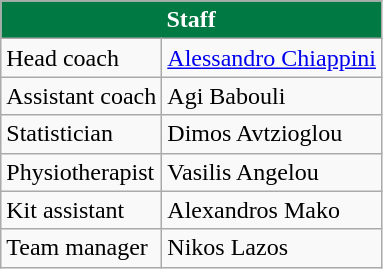<table class=wikitable bgcolor="ffffff" cellpadding="3" cellspacing="0" border="1" style="font-size: 100%; border-collapse: collapse;">
<tr>
<th colspan="2" style="margin:0.7em;color:white;text-align:center;background:#007942">Staff</th>
</tr>
<tr>
<td align="left">Head coach</td>
<td> <a href='#'>Alessandro Chiappini</a></td>
</tr>
<tr>
<td align="left">Assistant coach</td>
<td align="left"> Agi Babouli</td>
</tr>
<tr>
<td align="left">Statistician</td>
<td align="left"> Dimos Avtzioglou</td>
</tr>
<tr>
<td align="left">Physiotherapist</td>
<td align="left"> Vasilis Angelou</td>
</tr>
<tr>
<td align="left">Kit assistant</td>
<td align="left"> Alexandros Mako</td>
</tr>
<tr>
<td align="left">Team manager</td>
<td align="left"> Nikos Lazos</td>
</tr>
</table>
